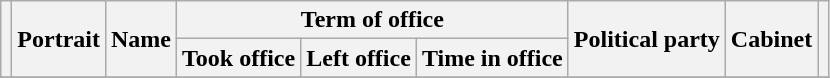<table class="wikitable" style="text-align:center">
<tr>
<th rowspan=2></th>
<th rowspan=2>Portrait</th>
<th rowspan=2>Name<br></th>
<th colspan=3>Term of office</th>
<th rowspan=2>Political party</th>
<th rowspan=2>Cabinet</th>
<th rowspan=2></th>
</tr>
<tr>
<th>Took office</th>
<th>Left office</th>
<th>Time in office</th>
</tr>
<tr>
</tr>
</table>
